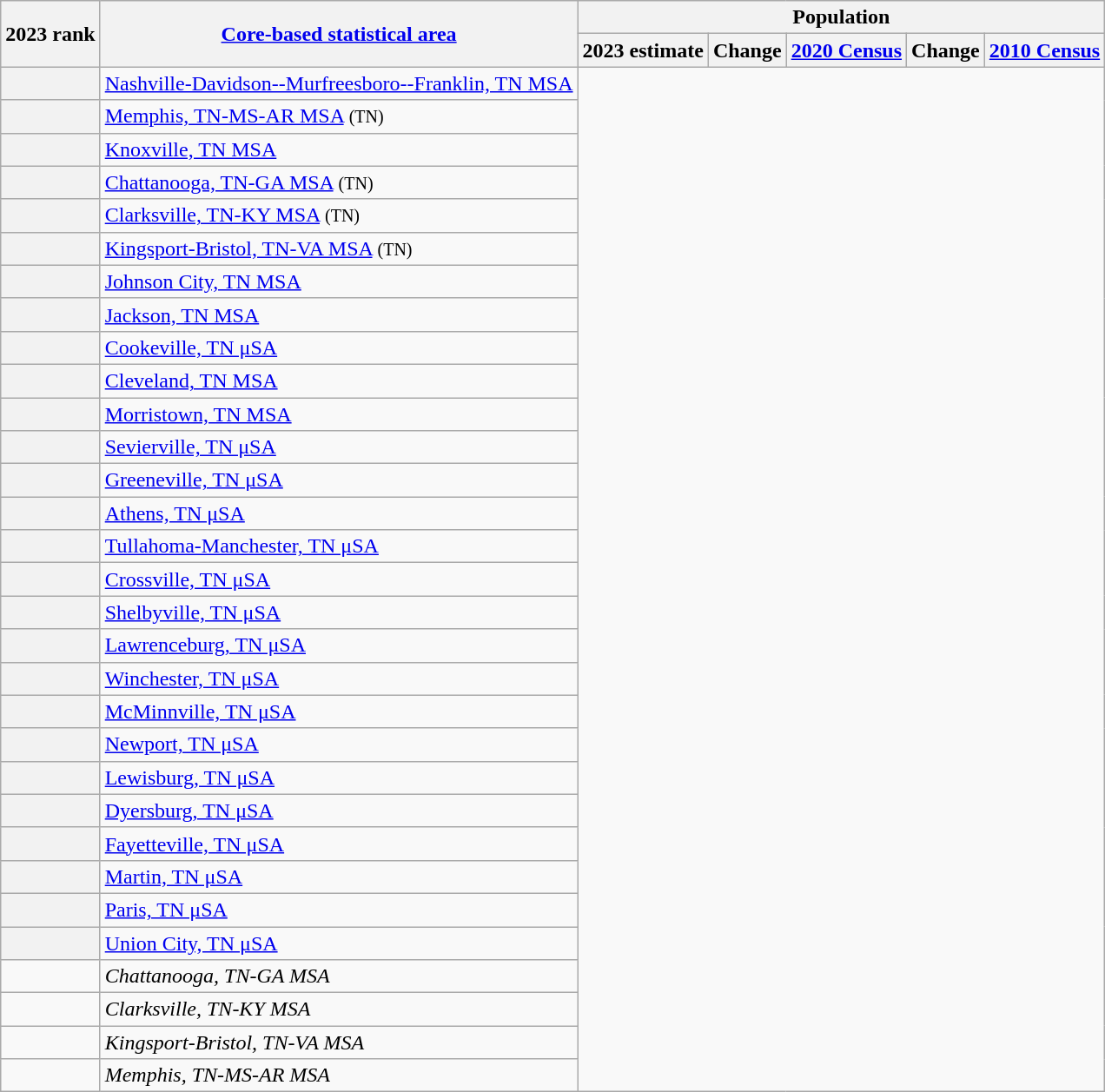<table class="wikitable sortable">
<tr>
<th scope=col rowspan=2>2023 rank</th>
<th scope=col rowspan=2><a href='#'>Core-based statistical area</a></th>
<th colspan=5>Population</th>
</tr>
<tr>
<th scope=col>2023 estimate</th>
<th scope=col>Change</th>
<th scope=col><a href='#'>2020 Census</a></th>
<th scope=col>Change</th>
<th scope=col><a href='#'>2010 Census</a></th>
</tr>
<tr>
<th scope=row></th>
<td><a href='#'>Nashville-Davidson--Murfreesboro--Franklin, TN MSA</a><br></td>
</tr>
<tr>
<th scope=row></th>
<td><a href='#'>Memphis, TN-MS-AR MSA</a> <small>(TN)</small><br></td>
</tr>
<tr>
<th scope=row></th>
<td><a href='#'>Knoxville, TN MSA</a><br></td>
</tr>
<tr>
<th scope=row></th>
<td><a href='#'>Chattanooga, TN-GA MSA</a> <small>(TN)</small><br></td>
</tr>
<tr>
<th scope=row></th>
<td><a href='#'>Clarksville, TN-KY MSA</a> <small>(TN)</small><br></td>
</tr>
<tr>
<th scope=row></th>
<td><a href='#'>Kingsport-Bristol, TN-VA MSA</a> <small>(TN)</small><br></td>
</tr>
<tr>
<th scope=row></th>
<td><a href='#'>Johnson City, TN MSA</a><br></td>
</tr>
<tr>
<th scope=row></th>
<td><a href='#'>Jackson, TN MSA</a><br></td>
</tr>
<tr>
<th scope=row></th>
<td><a href='#'>Cookeville, TN μSA</a><br></td>
</tr>
<tr>
<th scope=row></th>
<td><a href='#'>Cleveland, TN MSA</a><br></td>
</tr>
<tr>
<th scope=row></th>
<td><a href='#'>Morristown, TN MSA</a><br></td>
</tr>
<tr>
<th scope=row></th>
<td><a href='#'>Sevierville, TN μSA</a><br></td>
</tr>
<tr>
<th scope=row></th>
<td><a href='#'>Greeneville, TN μSA</a><br></td>
</tr>
<tr>
<th scope=row></th>
<td><a href='#'>Athens, TN μSA</a><br></td>
</tr>
<tr>
<th scope=row></th>
<td><a href='#'>Tullahoma-Manchester, TN μSA</a><br></td>
</tr>
<tr>
<th scope=row></th>
<td><a href='#'>Crossville, TN μSA</a><br></td>
</tr>
<tr>
<th scope=row></th>
<td><a href='#'>Shelbyville, TN μSA</a><br></td>
</tr>
<tr>
<th scope=row></th>
<td><a href='#'>Lawrenceburg, TN μSA</a><br></td>
</tr>
<tr>
<th scope=row></th>
<td><a href='#'>Winchester, TN μSA</a><br></td>
</tr>
<tr>
<th scope=row></th>
<td><a href='#'>McMinnville, TN μSA</a><br></td>
</tr>
<tr>
<th scope=row></th>
<td><a href='#'>Newport, TN μSA</a><br></td>
</tr>
<tr>
<th scope=row></th>
<td><a href='#'>Lewisburg, TN μSA</a><br></td>
</tr>
<tr>
<th scope=row></th>
<td><a href='#'>Dyersburg, TN μSA</a><br></td>
</tr>
<tr>
<th scope=row></th>
<td><a href='#'>Fayetteville, TN μSA</a><br></td>
</tr>
<tr>
<th scope=row></th>
<td><a href='#'>Martin, TN μSA</a><br></td>
</tr>
<tr>
<th scope=row></th>
<td><a href='#'>Paris, TN μSA</a><br></td>
</tr>
<tr>
<th scope=row></th>
<td><a href='#'>Union City, TN μSA</a><br></td>
</tr>
<tr>
<td></td>
<td><em><span>Chattanooga, TN-GA MSA</span></em><br></td>
</tr>
<tr>
<td></td>
<td><em><span>Clarksville, TN-KY MSA</span></em><br></td>
</tr>
<tr>
<td></td>
<td><em><span>Kingsport-Bristol, TN-VA MSA</span></em><br></td>
</tr>
<tr>
<td></td>
<td><em><span>Memphis, TN-MS-AR MSA</span></em><br></td>
</tr>
</table>
